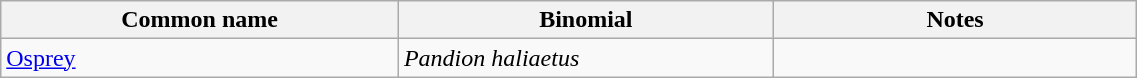<table style="width:60%;" class="wikitable">
<tr>
<th width=35%>Common name</th>
<th width=33%>Binomial</th>
<th width=32%>Notes</th>
</tr>
<tr>
<td><a href='#'>Osprey</a></td>
<td><em>Pandion haliaetus</em></td>
<td></td>
</tr>
</table>
